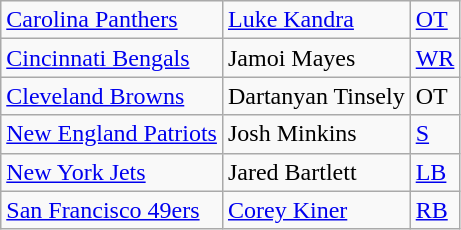<table class="wikitable">
<tr>
<td><a href='#'>Carolina Panthers</a></td>
<td><a href='#'>Luke Kandra</a></td>
<td><a href='#'>OT</a></td>
</tr>
<tr>
<td><a href='#'>Cincinnati Bengals</a></td>
<td>Jamoi Mayes</td>
<td><a href='#'>WR</a></td>
</tr>
<tr>
<td><a href='#'>Cleveland Browns</a></td>
<td>Dartanyan Tinsely</td>
<td>OT</td>
</tr>
<tr>
<td><a href='#'>New England Patriots</a></td>
<td>Josh Minkins</td>
<td><a href='#'>S</a></td>
</tr>
<tr>
<td><a href='#'>New York Jets</a></td>
<td>Jared Bartlett</td>
<td><a href='#'>LB</a></td>
</tr>
<tr>
<td><a href='#'>San Francisco 49ers</a></td>
<td><a href='#'>Corey Kiner</a></td>
<td><a href='#'>RB</a></td>
</tr>
</table>
